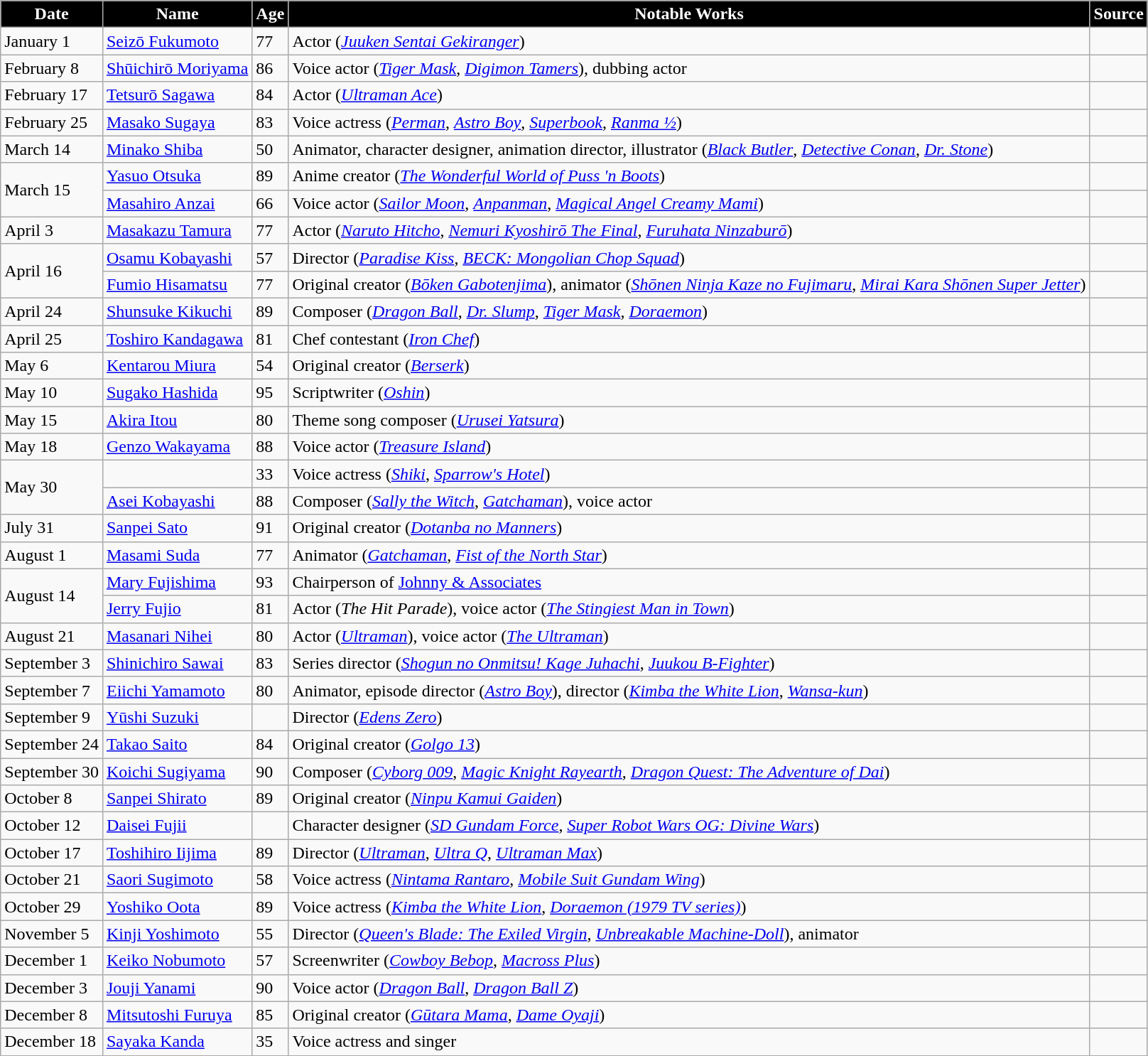<table class="wikitable" style="background:#silver">
<tr>
<th style="background:black; color:white;">Date</th>
<th style="background:black; color:white;">Name</th>
<th style="background:black; color:white;">Age</th>
<th style="background:black; color:white;">Notable Works</th>
<th style="background:black; color:white;">Source</th>
</tr>
<tr>
<td>January 1</td>
<td><a href='#'>Seizō Fukumoto</a></td>
<td>77</td>
<td>Actor (<em><a href='#'>Juuken Sentai Gekiranger</a></em>)</td>
<td></td>
</tr>
<tr>
<td>February 8</td>
<td><a href='#'>Shūichirō Moriyama</a></td>
<td>86</td>
<td>Voice actor (<em><a href='#'>Tiger Mask</a></em>, <em><a href='#'>Digimon Tamers</a></em>), dubbing actor</td>
<td></td>
</tr>
<tr>
<td>February 17</td>
<td><a href='#'>Tetsurō Sagawa</a></td>
<td>84</td>
<td>Actor (<em><a href='#'>Ultraman Ace</a></em>)</td>
<td></td>
</tr>
<tr>
<td>February 25</td>
<td><a href='#'>Masako Sugaya</a></td>
<td>83</td>
<td>Voice actress (<em><a href='#'>Perman</a></em>, <em><a href='#'>Astro Boy</a></em>, <em><a href='#'>Superbook</a></em>, <em><a href='#'>Ranma ½</a></em>)</td>
<td></td>
</tr>
<tr>
<td>March 14</td>
<td><a href='#'>Minako Shiba</a></td>
<td>50</td>
<td>Animator, character designer, animation director, illustrator (<em><a href='#'>Black Butler</a></em>, <em><a href='#'>Detective Conan</a></em>, <em><a href='#'>Dr. Stone</a></em>)</td>
<td></td>
</tr>
<tr>
<td rowspan=2>March 15</td>
<td><a href='#'>Yasuo Otsuka</a></td>
<td>89</td>
<td>Anime creator (<em><a href='#'>The Wonderful World of Puss 'n Boots</a></em>)</td>
<td></td>
</tr>
<tr>
<td><a href='#'>Masahiro Anzai</a></td>
<td>66</td>
<td>Voice actor (<em><a href='#'>Sailor Moon</a></em>, <em><a href='#'>Anpanman</a></em>, <em><a href='#'>Magical Angel Creamy Mami</a></em>)</td>
<td></td>
</tr>
<tr>
<td>April 3</td>
<td><a href='#'>Masakazu Tamura</a></td>
<td>77</td>
<td>Actor (<em><a href='#'>Naruto Hitcho</a></em>, <em><a href='#'>Nemuri Kyoshirō The Final</a></em>, <em><a href='#'>Furuhata Ninzaburō</a></em>)</td>
<td></td>
</tr>
<tr>
<td rowspan=2>April 16</td>
<td><a href='#'>Osamu Kobayashi</a></td>
<td>57</td>
<td>Director (<em><a href='#'>Paradise Kiss</a></em>, <em><a href='#'>BECK: Mongolian Chop Squad</a></em>)</td>
<td></td>
</tr>
<tr>
<td><a href='#'>Fumio Hisamatsu</a></td>
<td>77</td>
<td>Original creator (<em><a href='#'>Bōken Gabotenjima</a></em>), animator (<em><a href='#'>Shōnen Ninja Kaze no Fujimaru</a></em>, <em><a href='#'>Mirai Kara Shōnen Super Jetter</a></em>)</td>
<td></td>
</tr>
<tr>
<td>April 24</td>
<td><a href='#'>Shunsuke Kikuchi</a></td>
<td>89</td>
<td>Composer (<em><a href='#'>Dragon Ball</a></em>, <em><a href='#'>Dr. Slump</a></em>, <em><a href='#'>Tiger Mask</a></em>, <em><a href='#'>Doraemon</a></em>)</td>
<td></td>
</tr>
<tr>
<td>April 25</td>
<td><a href='#'>Toshiro Kandagawa</a></td>
<td>81</td>
<td>Chef contestant (<em><a href='#'>Iron Chef</a></em>)</td>
<td></td>
</tr>
<tr>
<td>May 6</td>
<td><a href='#'>Kentarou Miura</a></td>
<td>54</td>
<td>Original creator (<em><a href='#'>Berserk</a></em>)</td>
<td></td>
</tr>
<tr>
<td>May 10</td>
<td><a href='#'>Sugako Hashida</a></td>
<td>95</td>
<td>Scriptwriter (<em><a href='#'>Oshin</a></em>)</td>
<td></td>
</tr>
<tr>
<td>May 15</td>
<td><a href='#'>Akira Itou</a></td>
<td>80</td>
<td>Theme song composer (<em><a href='#'>Urusei Yatsura</a></em>)</td>
<td></td>
</tr>
<tr>
<td>May 18</td>
<td><a href='#'>Genzo Wakayama</a></td>
<td>88</td>
<td>Voice actor (<em><a href='#'>Treasure Island</a></em>)</td>
<td></td>
</tr>
<tr>
<td rowspan=2>May 30</td>
<td></td>
<td>33</td>
<td>Voice actress (<em><a href='#'>Shiki</a></em>, <em><a href='#'>Sparrow's Hotel</a></em>)</td>
<td></td>
</tr>
<tr>
<td><a href='#'>Asei Kobayashi</a></td>
<td>88</td>
<td>Composer (<em><a href='#'>Sally the Witch</a></em>, <em><a href='#'>Gatchaman</a></em>), voice actor</td>
<td></td>
</tr>
<tr>
<td>July 31</td>
<td><a href='#'>Sanpei Satо</a></td>
<td>91</td>
<td>Original creator (<em><a href='#'>Dotanba no Manners</a></em>)</td>
<td></td>
</tr>
<tr>
<td>August 1</td>
<td><a href='#'>Masami Suda</a></td>
<td>77</td>
<td>Animator (<em><a href='#'>Gatchaman</a></em>, <em><a href='#'>Fist of the North Star</a></em>)</td>
<td></td>
</tr>
<tr>
<td rowspan=2>August 14</td>
<td><a href='#'>Mary Fujishima</a></td>
<td>93</td>
<td>Chairperson of <a href='#'>Johnny & Associates</a></td>
<td></td>
</tr>
<tr>
<td><a href='#'>Jerry Fujio</a></td>
<td>81</td>
<td>Actor (<em>The Hit Parade</em>), voice actor (<em><a href='#'>The Stingiest Man in Town</a></em>)</td>
<td></td>
</tr>
<tr>
<td>August 21</td>
<td><a href='#'>Masanari Nihei</a></td>
<td>80</td>
<td>Actor (<em><a href='#'>Ultraman</a></em>), voice actor (<em><a href='#'>The Ultraman</a></em>)</td>
<td></td>
</tr>
<tr>
<td>September 3</td>
<td><a href='#'>Shinichiro Sawai</a></td>
<td>83</td>
<td>Series director (<em><a href='#'>Shogun no Onmitsu! Kage Juhachi</a></em>, <em><a href='#'>Juukou B-Fighter</a></em>)</td>
<td></td>
</tr>
<tr>
<td>September 7</td>
<td><a href='#'>Eiichi Yamamoto</a></td>
<td>80</td>
<td>Animator, episode director (<em><a href='#'>Astro Boy</a></em>), director (<em><a href='#'>Kimba the White Lion</a></em>, <em><a href='#'>Wansa-kun</a></em>)</td>
<td></td>
</tr>
<tr>
<td>September 9</td>
<td><a href='#'>Yūshi Suzuki</a></td>
<td></td>
<td>Director (<em><a href='#'>Edens Zero</a></em>)</td>
<td></td>
</tr>
<tr>
<td>September 24</td>
<td><a href='#'>Takao Saito</a></td>
<td>84</td>
<td>Original creator (<em><a href='#'>Golgo 13</a></em>)</td>
<td></td>
</tr>
<tr>
<td>September 30</td>
<td><a href='#'>Koichi Sugiyama</a></td>
<td>90</td>
<td>Composer (<em><a href='#'>Cyborg 009</a></em>, <em><a href='#'>Magic Knight Rayearth</a></em>, <em><a href='#'>Dragon Quest: The Adventure of Dai</a></em>)</td>
<td></td>
</tr>
<tr>
<td>October 8</td>
<td><a href='#'>Sanpei Shirato</a></td>
<td>89</td>
<td>Original creator (<em><a href='#'>Ninpu Kamui Gaiden</a></em>)</td>
<td></td>
</tr>
<tr>
<td>October 12</td>
<td><a href='#'>Daisei Fujii</a></td>
<td></td>
<td>Character designer (<em><a href='#'>SD Gundam Force</a></em>, <em><a href='#'>Super Robot Wars OG: Divine Wars</a></em>)</td>
<td></td>
</tr>
<tr>
<td>October 17</td>
<td><a href='#'>Toshihiro Iijima</a></td>
<td>89</td>
<td>Director (<em><a href='#'>Ultraman</a></em>, <em><a href='#'>Ultra Q</a></em>, <em><a href='#'>Ultraman Max</a></em>)</td>
<td></td>
</tr>
<tr>
<td>October 21</td>
<td><a href='#'>Saori Sugimoto</a></td>
<td>58</td>
<td>Voice actress (<em><a href='#'>Nintama Rantaro</a></em>, <em><a href='#'>Mobile Suit Gundam Wing</a></em>)</td>
<td></td>
</tr>
<tr>
<td>October 29</td>
<td><a href='#'>Yoshiko Oota</a></td>
<td>89</td>
<td>Voice actress (<em><a href='#'>Kimba the White Lion</a></em>, <em><a href='#'>Doraemon (1979 TV series)</a></em>)</td>
<td></td>
</tr>
<tr>
<td>November 5</td>
<td><a href='#'>Kinji Yoshimoto</a></td>
<td>55</td>
<td>Director (<em><a href='#'>Queen's Blade: The Exiled Virgin</a></em>, <em><a href='#'>Unbreakable Machine-Doll</a></em>), animator</td>
<td></td>
</tr>
<tr>
<td>December 1</td>
<td><a href='#'>Keiko Nobumoto</a></td>
<td>57</td>
<td>Screenwriter (<em><a href='#'>Cowboy Bebop</a></em>, <em><a href='#'>Macross Plus</a></em>)</td>
<td></td>
</tr>
<tr>
<td>December 3</td>
<td><a href='#'>Jouji Yanami</a></td>
<td>90</td>
<td>Voice actor (<em><a href='#'>Dragon Ball</a></em>, <em><a href='#'>Dragon Ball Z</a></em>)</td>
<td></td>
</tr>
<tr>
<td>December 8</td>
<td><a href='#'>Mitsutoshi Furuya</a></td>
<td>85</td>
<td>Original creator (<em><a href='#'>Gūtara Mama</a></em>, <em><a href='#'>Dame Oyaji</a></em>)</td>
<td></td>
</tr>
<tr>
<td>December 18</td>
<td><a href='#'>Sayaka Kanda</a></td>
<td>35</td>
<td>Voice actress and singer</td>
<td></td>
</tr>
</table>
